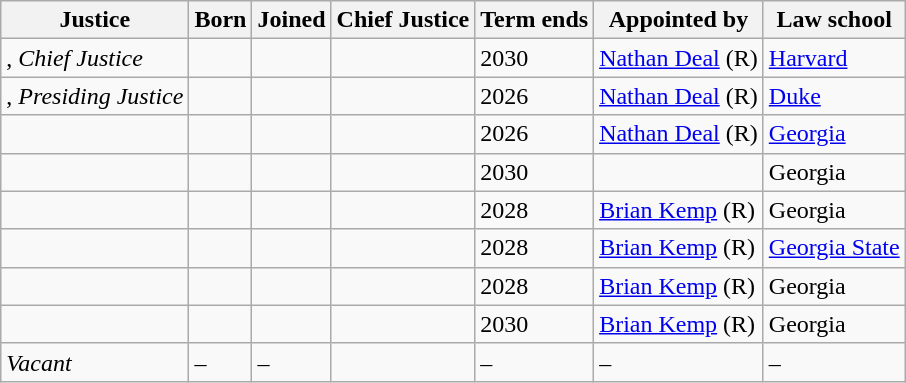<table class="wikitable sortable">
<tr>
<th>Justice</th>
<th>Born</th>
<th>Joined</th>
<th>Chief Justice</th>
<th>Term ends</th>
<th>Appointed by</th>
<th>Law school</th>
</tr>
<tr>
<td>, <em>Chief Justice</em></td>
<td></td>
<td></td>
<td align="center"></td>
<td>2030</td>
<td><a href='#'>Nathan Deal</a> (R)</td>
<td><a href='#'>Harvard</a></td>
</tr>
<tr>
<td>, <em>Presiding Justice</em></td>
<td></td>
<td></td>
<td align="center"></td>
<td>2026</td>
<td><a href='#'>Nathan Deal</a> (R)</td>
<td><a href='#'>Duke</a></td>
</tr>
<tr>
<td></td>
<td></td>
<td></td>
<td align="center"></td>
<td>2026</td>
<td><a href='#'>Nathan Deal</a> (R)</td>
<td><a href='#'>Georgia</a></td>
</tr>
<tr>
<td></td>
<td></td>
<td></td>
<td align="center"></td>
<td>2030</td>
<td></td>
<td>Georgia</td>
</tr>
<tr>
<td></td>
<td></td>
<td></td>
<td align="center"></td>
<td>2028</td>
<td><a href='#'>Brian Kemp</a> (R)</td>
<td>Georgia</td>
</tr>
<tr>
<td></td>
<td></td>
<td></td>
<td align="center"></td>
<td>2028</td>
<td><a href='#'>Brian Kemp</a> (R)</td>
<td><a href='#'>Georgia State</a></td>
</tr>
<tr>
<td></td>
<td></td>
<td></td>
<td align="center"></td>
<td>2028</td>
<td><a href='#'>Brian Kemp</a> (R)</td>
<td>Georgia</td>
</tr>
<tr>
<td></td>
<td></td>
<td></td>
<td align="center"></td>
<td>2030</td>
<td><a href='#'>Brian Kemp</a> (R)</td>
<td>Georgia</td>
</tr>
<tr>
<td><em>Vacant</em></td>
<td>–</td>
<td>–</td>
<td align="center"></td>
<td>–</td>
<td>–</td>
<td>–</td>
</tr>
</table>
